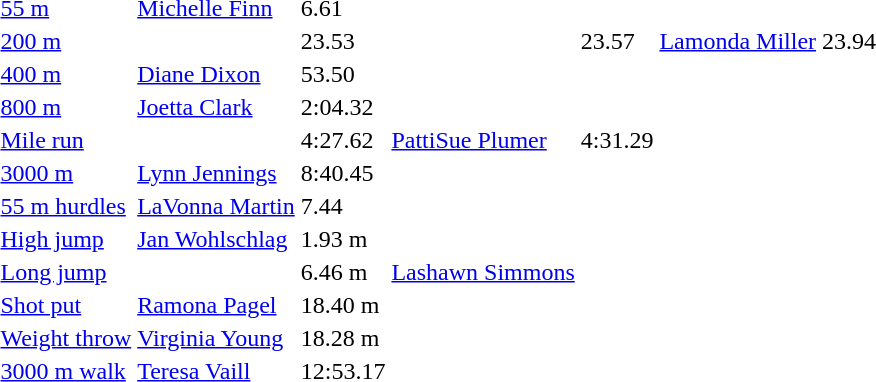<table>
<tr>
<td><a href='#'>55 m</a></td>
<td><a href='#'>Michelle Finn</a></td>
<td>6.61</td>
<td></td>
<td></td>
<td></td>
<td></td>
</tr>
<tr>
<td><a href='#'>200 m</a></td>
<td></td>
<td>23.53</td>
<td></td>
<td>23.57</td>
<td><a href='#'>Lamonda Miller</a></td>
<td>23.94</td>
</tr>
<tr>
<td><a href='#'>400 m</a></td>
<td><a href='#'>Diane Dixon</a></td>
<td>53.50</td>
<td></td>
<td></td>
<td></td>
<td></td>
</tr>
<tr>
<td><a href='#'>800 m</a></td>
<td><a href='#'>Joetta Clark</a></td>
<td>2:04.32</td>
<td></td>
<td></td>
<td></td>
<td></td>
</tr>
<tr>
<td><a href='#'>Mile run</a></td>
<td></td>
<td>4:27.62</td>
<td><a href='#'>PattiSue Plumer</a></td>
<td>4:31.29</td>
<td></td>
<td></td>
</tr>
<tr>
<td><a href='#'>3000 m</a></td>
<td><a href='#'>Lynn Jennings</a></td>
<td>8:40.45</td>
<td></td>
<td></td>
<td></td>
<td></td>
</tr>
<tr>
<td><a href='#'>55 m hurdles</a></td>
<td><a href='#'>LaVonna Martin</a></td>
<td>7.44</td>
<td></td>
<td></td>
<td></td>
<td></td>
</tr>
<tr>
<td><a href='#'>High jump</a></td>
<td><a href='#'>Jan Wohlschlag</a></td>
<td>1.93 m</td>
<td></td>
<td></td>
<td></td>
<td></td>
</tr>
<tr>
<td><a href='#'>Long jump</a></td>
<td></td>
<td>6.46 m</td>
<td><a href='#'>Lashawn Simmons</a></td>
<td></td>
<td></td>
<td></td>
</tr>
<tr>
<td><a href='#'>Shot put</a></td>
<td><a href='#'>Ramona Pagel</a></td>
<td>18.40 m</td>
<td></td>
<td></td>
<td></td>
<td></td>
</tr>
<tr>
<td><a href='#'>Weight throw</a></td>
<td><a href='#'>Virginia Young</a></td>
<td>18.28 m</td>
<td></td>
<td></td>
<td></td>
<td></td>
</tr>
<tr>
<td><a href='#'>3000 m walk</a></td>
<td><a href='#'>Teresa Vaill</a></td>
<td>12:53.17</td>
<td></td>
<td></td>
<td></td>
<td></td>
</tr>
</table>
